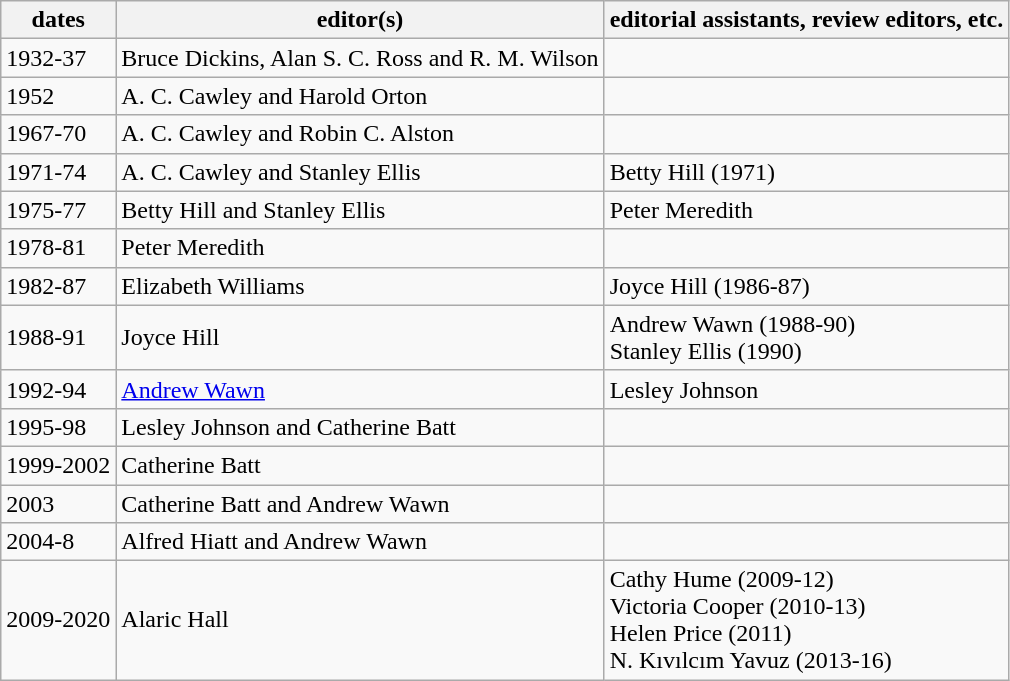<table class="wikitable">
<tr>
<th>dates</th>
<th>editor(s)</th>
<th>editorial assistants, review editors, etc.</th>
</tr>
<tr>
<td>1932-37</td>
<td>Bruce Dickins, Alan S. C. Ross and R. M. Wilson</td>
<td></td>
</tr>
<tr>
<td>1952</td>
<td>A. C. Cawley and Harold Orton</td>
<td></td>
</tr>
<tr>
<td>1967-70</td>
<td>A. C. Cawley and Robin C. Alston</td>
<td></td>
</tr>
<tr>
<td>1971-74</td>
<td>A. C. Cawley and Stanley Ellis</td>
<td>Betty Hill (1971)</td>
</tr>
<tr>
<td>1975-77</td>
<td>Betty Hill and Stanley Ellis</td>
<td>Peter Meredith</td>
</tr>
<tr>
<td>1978-81</td>
<td>Peter Meredith</td>
<td></td>
</tr>
<tr>
<td>1982-87</td>
<td>Elizabeth Williams</td>
<td>Joyce Hill (1986-87)</td>
</tr>
<tr>
<td>1988-91</td>
<td>Joyce Hill</td>
<td>Andrew Wawn (1988-90)<br>Stanley Ellis (1990)</td>
</tr>
<tr>
<td>1992-94</td>
<td><a href='#'>Andrew Wawn</a></td>
<td>Lesley Johnson</td>
</tr>
<tr>
<td>1995-98</td>
<td>Lesley Johnson and Catherine Batt</td>
<td></td>
</tr>
<tr>
<td>1999-2002</td>
<td>Catherine Batt</td>
<td></td>
</tr>
<tr>
<td>2003</td>
<td>Catherine Batt and Andrew Wawn</td>
<td></td>
</tr>
<tr>
<td>2004-8</td>
<td>Alfred Hiatt and Andrew Wawn</td>
<td></td>
</tr>
<tr>
<td>2009-2020</td>
<td>Alaric Hall</td>
<td>Cathy Hume (2009-12)<br>Victoria Cooper (2010-13)<br>Helen Price (2011)<br>N. Kıvılcım Yavuz (2013-16)</td>
</tr>
</table>
